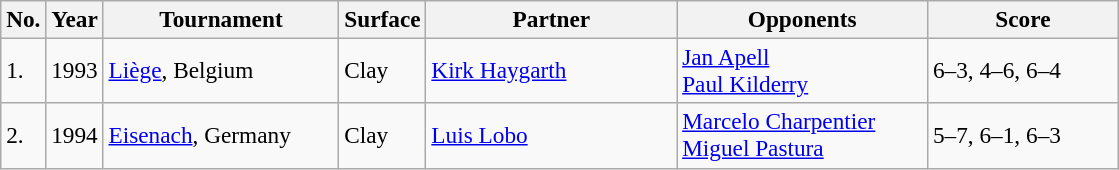<table class="sortable wikitable" style=font-size:97%>
<tr>
<th style="width:20px" class="unsortable">No.</th>
<th style="width:30px">Year</th>
<th style="width:150px">Tournament</th>
<th style="width:50px">Surface</th>
<th style="width:160px">Partner</th>
<th style="width:160px">Opponents</th>
<th style="width:120px" class="unsortable">Score</th>
</tr>
<tr>
<td>1.</td>
<td>1993</td>
<td><a href='#'>Liège</a>, Belgium</td>
<td>Clay</td>
<td> <a href='#'>Kirk Haygarth</a></td>
<td> <a href='#'>Jan Apell</a><br> <a href='#'>Paul Kilderry</a></td>
<td>6–3, 4–6, 6–4</td>
</tr>
<tr>
<td>2.</td>
<td>1994</td>
<td><a href='#'>Eisenach</a>, Germany</td>
<td>Clay</td>
<td> <a href='#'>Luis Lobo</a></td>
<td> <a href='#'>Marcelo Charpentier</a><br> <a href='#'>Miguel Pastura</a></td>
<td>5–7, 6–1, 6–3</td>
</tr>
</table>
